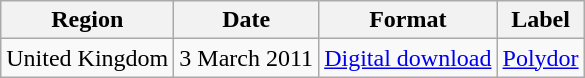<table class="wikitable">
<tr>
<th>Region</th>
<th>Date</th>
<th>Format</th>
<th>Label</th>
</tr>
<tr>
<td>United Kingdom</td>
<td>3 March 2011</td>
<td><a href='#'>Digital download</a></td>
<td><a href='#'>Polydor</a></td>
</tr>
</table>
